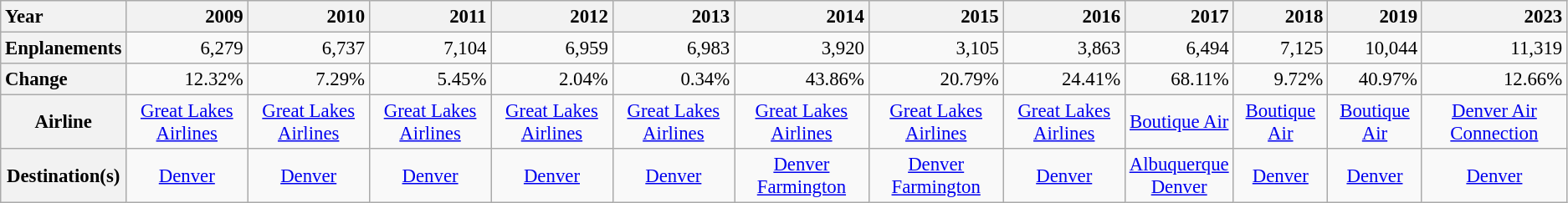<table class="wikitable" style="font-size:95%;">
<tr>
<th style="text-align:left;">Year</th>
<th style="text-align:right;">2009 </th>
<th style="text-align:right;">2010 </th>
<th style="text-align:right;">2011 </th>
<th style="text-align:right;">2012 </th>
<th style="text-align:right;">2013</th>
<th style="text-align:right;">2014</th>
<th style="text-align:right;">2015</th>
<th style="text-align:right;">2016</th>
<th style="text-align:right;">2017</th>
<th style="text-align:right;">2018</th>
<th style="text-align:right;">2019</th>
<th style="text-align:right;">2023</th>
</tr>
<tr>
<th style="text-align:left;">Enplanements</th>
<td style="text-align:right;">6,279</td>
<td style="text-align:right;">6,737</td>
<td style="text-align:right;">7,104</td>
<td style="text-align:right;">6,959</td>
<td style="text-align:right;">6,983</td>
<td style="text-align:right;">3,920</td>
<td style="text-align:right;">3,105</td>
<td style="text-align:right;">3,863</td>
<td style="text-align:right;">6,494</td>
<td style="text-align:right;">7,125</td>
<td style="text-align:right;">10,044</td>
<td style="text-align:right;">11,319</td>
</tr>
<tr>
<th style="text-align:left;">Change</th>
<td style="text-align:right;">12.32%</td>
<td style="text-align:right;">7.29%</td>
<td style="text-align:right;">5.45%</td>
<td style="text-align:right;">2.04%</td>
<td style="text-align:right;">0.34%</td>
<td style="text-align:right;">43.86%</td>
<td style="text-align:right;">20.79%</td>
<td style="text-align:right;">24.41%</td>
<td style="text-align:right;">68.11%</td>
<td style="text-align:right;">9.72%</td>
<td style="text-align:right;">40.97%</td>
<td style="text-align:right;">12.66%</td>
</tr>
<tr>
<th>Airline</th>
<td style="text-align:center;"><a href='#'>Great Lakes Airlines</a></td>
<td style="text-align:center;"><a href='#'>Great Lakes Airlines</a></td>
<td style="text-align:center;"><a href='#'>Great Lakes Airlines</a></td>
<td style="text-align:center;"><a href='#'>Great Lakes Airlines</a></td>
<td style="text-align:center;"><a href='#'>Great Lakes Airlines</a></td>
<td style="text-align:center;"><a href='#'>Great Lakes Airlines</a></td>
<td style="text-align:center;"><a href='#'>Great Lakes Airlines</a></td>
<td style="text-align:center;"><a href='#'>Great Lakes Airlines</a></td>
<td style="text-align:center;"><a href='#'>Boutique Air</a></td>
<td style="text-align:center;"><a href='#'>Boutique Air</a></td>
<td style="text-align:center;"><a href='#'>Boutique Air</a></td>
<td style="text-align:center;"><a href='#'>Denver Air Connection</a></td>
</tr>
<tr>
<th>Destination(s)</th>
<td style="text-align:center;"><a href='#'>Denver</a></td>
<td style="text-align:center;"><a href='#'>Denver</a></td>
<td style="text-align:center;"><a href='#'>Denver</a></td>
<td style="text-align:center;"><a href='#'>Denver</a></td>
<td style="text-align:center;"><a href='#'>Denver</a></td>
<td style="text-align:center;"><a href='#'>Denver</a><br><a href='#'>Farmington</a></td>
<td style="text-align:center;"><a href='#'>Denver</a><br><a href='#'>Farmington</a></td>
<td style="text-align:center;"><a href='#'>Denver</a></td>
<td style="text-align:center;"><a href='#'>Albuquerque</a><br><a href='#'>Denver</a></td>
<td style="text-align:center;"><a href='#'>Denver</a></td>
<td style="text-align:center;"><a href='#'>Denver</a></td>
<td style="text-align:center;"><a href='#'>Denver</a></td>
</tr>
</table>
